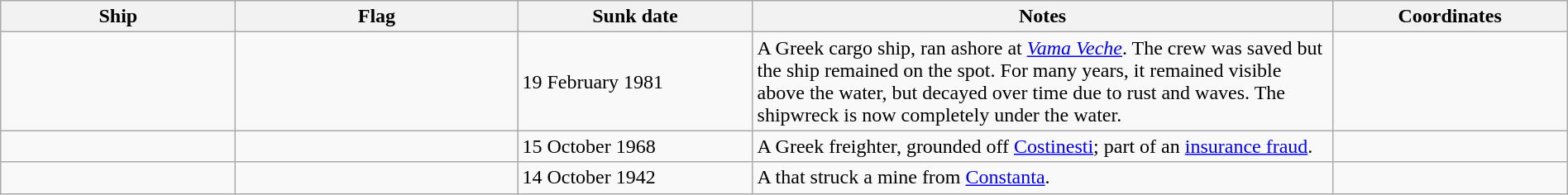<table class=wikitable | style = "width:100%">
<tr>
<th style="width:15%">Ship</th>
<th style="width:18%">Flag</th>
<th style="width:15%">Sunk date</th>
<th style="width:37%">Notes</th>
<th style="width:15%">Coordinates</th>
</tr>
<tr>
<td></td>
<td></td>
<td>19 February 1981</td>
<td>A Greek cargo ship, ran ashore at <em><a href='#'>Vama Veche</a></em>. The crew was saved but the ship remained on the spot. For many years, it remained visible above the water, but decayed over time due to rust and waves. The shipwreck is now completely under the water.</td>
<td></td>
</tr>
<tr>
<td></td>
<td></td>
<td>15 October 1968</td>
<td>A Greek freighter, grounded off <a href='#'>Costinesti</a>; part of an <a href='#'>insurance fraud</a>.</td>
<td></td>
</tr>
<tr>
<td></td>
<td></td>
<td>14 October 1942</td>
<td>A  that struck a mine  from <a href='#'>Constanta</a>.</td>
<td></td>
</tr>
</table>
